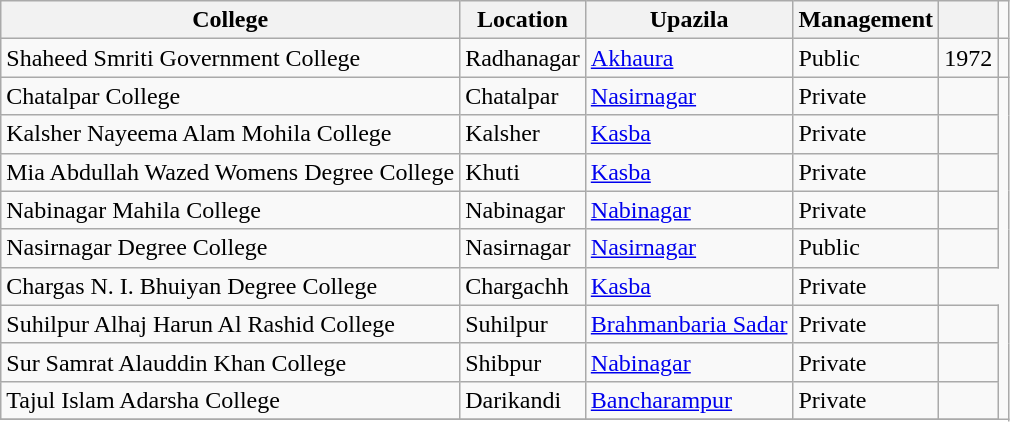<table class="wikitable sortable">
<tr>
<th>College</th>
<th>Location</th>
<th>Upazila</th>
<th>Management</th>
<th></th>
</tr>
<tr>
<td>Shaheed Smriti Government College</td>
<td>Radhanagar</td>
<td><a href='#'>Akhaura</a></td>
<td>Public</td>
<td>1972</td>
<td></td>
</tr>
<tr>
<td>Chatalpar College</td>
<td>Chatalpar</td>
<td><a href='#'>Nasirnagar</a></td>
<td>Private</td>
<td></td>
</tr>
<tr>
<td>Kalsher Nayeema Alam Mohila College</td>
<td>Kalsher</td>
<td><a href='#'>Kasba</a></td>
<td>Private</td>
<td></td>
</tr>
<tr>
<td>Mia Abdullah Wazed Womens Degree College</td>
<td>Khuti</td>
<td><a href='#'>Kasba</a></td>
<td>Private</td>
<td></td>
</tr>
<tr>
<td>Nabinagar Mahila College</td>
<td>Nabinagar</td>
<td><a href='#'>Nabinagar</a></td>
<td>Private</td>
<td></td>
</tr>
<tr>
<td>Nasirnagar Degree College</td>
<td>Nasirnagar</td>
<td><a href='#'>Nasirnagar</a></td>
<td>Public</td>
<td></td>
</tr>
<tr>
<td>Chargas N. I. Bhuiyan Degree College</td>
<td>Chargachh</td>
<td><a href='#'>Kasba</a></td>
<td>Private</td>
</tr>
<tr>
<td>Suhilpur Alhaj Harun Al Rashid College</td>
<td>Suhilpur</td>
<td><a href='#'>Brahmanbaria Sadar</a></td>
<td>Private</td>
<td></td>
</tr>
<tr>
<td>Sur Samrat Alauddin Khan College</td>
<td>Shibpur</td>
<td><a href='#'>Nabinagar</a></td>
<td>Private</td>
<td></td>
</tr>
<tr>
<td>Tajul Islam Adarsha College</td>
<td>Darikandi</td>
<td><a href='#'>Bancharampur</a></td>
<td>Private</td>
<td></td>
</tr>
<tr>
</tr>
</table>
